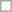<table class="wikitable">
<tr>
<td></td>
</tr>
</table>
